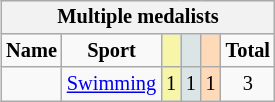<table class="wikitable" style="font-size:85%; float:right;">
<tr style="background:#efefef;">
<th colspan=7>Multiple medalists</th>
</tr>
<tr align=center>
<td><strong>Name</strong></td>
<td><strong>Sport</strong></td>
<td style="background:#f7f6a8;"></td>
<td style="background:#dce5e5;"></td>
<td style="background:#ffdab9;"></td>
<td><strong>Total</strong></td>
</tr>
<tr align=center>
<td></td>
<td><a href='#'>Swimming</a></td>
<td style="background:#f7f6a8;">1</td>
<td style="background:#dce5e5;">1</td>
<td style="background:#ffdab9;">1</td>
<td>3</td>
</tr>
</table>
